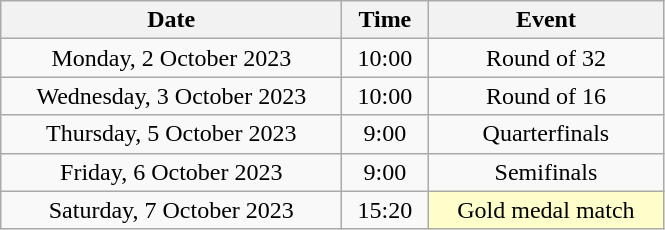<table class = "wikitable" style="text-align:center;">
<tr>
<th width=220>Date</th>
<th width=50>Time</th>
<th width=150>Event</th>
</tr>
<tr>
<td>Monday, 2 October 2023</td>
<td>10:00</td>
<td>Round of 32</td>
</tr>
<tr>
<td>Wednesday, 3 October 2023</td>
<td>10:00</td>
<td>Round of 16</td>
</tr>
<tr>
<td>Thursday, 5 October 2023</td>
<td>9:00</td>
<td>Quarterfinals</td>
</tr>
<tr>
<td>Friday, 6 October 2023</td>
<td>9:00</td>
<td>Semifinals</td>
</tr>
<tr>
<td>Saturday, 7 October 2023</td>
<td>15:20</td>
<td bgcolor=ffffcc>Gold medal match</td>
</tr>
</table>
